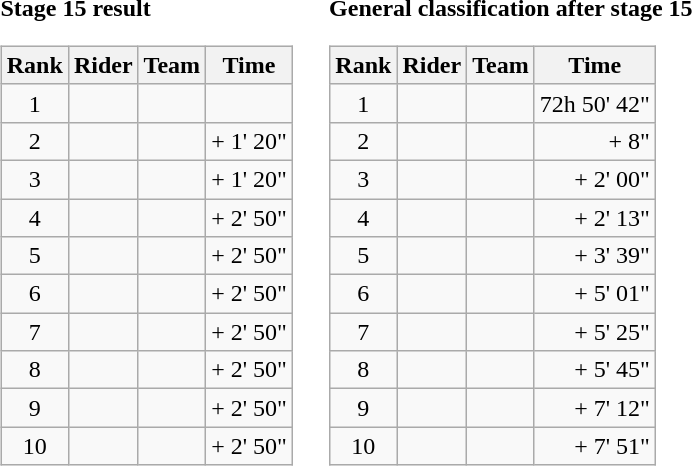<table>
<tr>
<td><strong>Stage 15 result</strong><br><table class="wikitable">
<tr>
<th scope="col">Rank</th>
<th scope="col">Rider</th>
<th scope="col">Team</th>
<th scope="col">Time</th>
</tr>
<tr>
<td style="text-align:center;">1</td>
<td></td>
<td></td>
<td style="text-align:right;"></td>
</tr>
<tr>
<td style="text-align:center;">2</td>
<td></td>
<td></td>
<td style="text-align:right;">+ 1' 20"</td>
</tr>
<tr>
<td style="text-align:center;">3</td>
<td></td>
<td></td>
<td style="text-align:right;">+ 1' 20"</td>
</tr>
<tr>
<td style="text-align:center;">4</td>
<td></td>
<td></td>
<td style="text-align:right;">+ 2' 50"</td>
</tr>
<tr>
<td style="text-align:center;">5</td>
<td></td>
<td></td>
<td style="text-align:right;">+ 2' 50"</td>
</tr>
<tr>
<td style="text-align:center;">6</td>
<td></td>
<td></td>
<td style="text-align:right;">+ 2' 50"</td>
</tr>
<tr>
<td style="text-align:center;">7</td>
<td></td>
<td></td>
<td style="text-align:right;">+ 2' 50"</td>
</tr>
<tr>
<td style="text-align:center;">8</td>
<td></td>
<td></td>
<td style="text-align:right;">+ 2' 50"</td>
</tr>
<tr>
<td style="text-align:center;">9</td>
<td></td>
<td></td>
<td style="text-align:right;">+ 2' 50"</td>
</tr>
<tr>
<td style="text-align:center;">10</td>
<td></td>
<td></td>
<td style="text-align:right;">+ 2' 50"</td>
</tr>
</table>
</td>
<td></td>
<td><strong>General classification after stage 15</strong><br><table class="wikitable">
<tr>
<th scope="col">Rank</th>
<th scope="col">Rider</th>
<th scope="col">Team</th>
<th scope="col">Time</th>
</tr>
<tr>
<td style="text-align:center;">1</td>
<td> </td>
<td></td>
<td style="text-align:right;">72h 50' 42"</td>
</tr>
<tr>
<td style="text-align:center;">2</td>
<td> </td>
<td></td>
<td style="text-align:right;">+ 8"</td>
</tr>
<tr>
<td style="text-align:center;">3</td>
<td></td>
<td></td>
<td style="text-align:right;">+ 2' 00"</td>
</tr>
<tr>
<td style="text-align:center;">4</td>
<td></td>
<td></td>
<td style="text-align:right;">+ 2' 13"</td>
</tr>
<tr>
<td style="text-align:center;">5</td>
<td></td>
<td></td>
<td style="text-align:right;">+ 3' 39"</td>
</tr>
<tr>
<td style="text-align:center;">6</td>
<td></td>
<td></td>
<td style="text-align:right;">+ 5' 01"</td>
</tr>
<tr>
<td style="text-align:center;">7</td>
<td> </td>
<td></td>
<td style="text-align:right;">+ 5' 25"</td>
</tr>
<tr>
<td style="text-align:center;">8</td>
<td></td>
<td></td>
<td style="text-align:right;">+ 5' 45"</td>
</tr>
<tr>
<td style="text-align:center;">9</td>
<td></td>
<td></td>
<td style="text-align:right;">+ 7' 12"</td>
</tr>
<tr>
<td style="text-align:center;">10</td>
<td></td>
<td></td>
<td style="text-align:right;">+ 7' 51"</td>
</tr>
</table>
</td>
</tr>
</table>
